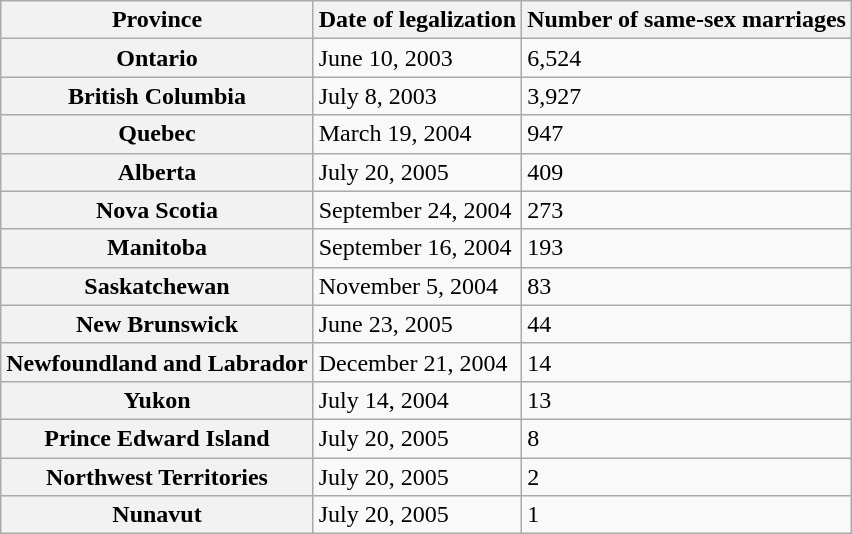<table class="wikitable">
<tr>
<th>Province</th>
<th>Date of legalization</th>
<th>Number of same-sex marriages</th>
</tr>
<tr>
<th>Ontario</th>
<td>June 10, 2003</td>
<td>6,524</td>
</tr>
<tr>
<th>British Columbia</th>
<td>July 8, 2003</td>
<td>3,927</td>
</tr>
<tr>
<th>Quebec</th>
<td>March 19, 2004</td>
<td>947</td>
</tr>
<tr>
<th>Alberta</th>
<td>July 20, 2005</td>
<td>409</td>
</tr>
<tr>
<th>Nova Scotia</th>
<td>September 24, 2004</td>
<td>273</td>
</tr>
<tr>
<th>Manitoba</th>
<td>September 16, 2004</td>
<td>193</td>
</tr>
<tr>
<th>Saskatchewan</th>
<td>November 5, 2004</td>
<td>83</td>
</tr>
<tr>
<th>New Brunswick</th>
<td>June 23, 2005</td>
<td>44</td>
</tr>
<tr>
<th>Newfoundland and Labrador</th>
<td>December 21, 2004</td>
<td>14</td>
</tr>
<tr>
<th>Yukon</th>
<td>July 14, 2004</td>
<td>13</td>
</tr>
<tr>
<th>Prince Edward Island</th>
<td>July 20, 2005</td>
<td>8</td>
</tr>
<tr>
<th>Northwest Territories</th>
<td>July 20, 2005</td>
<td>2</td>
</tr>
<tr>
<th>Nunavut</th>
<td>July 20, 2005</td>
<td>1</td>
</tr>
</table>
